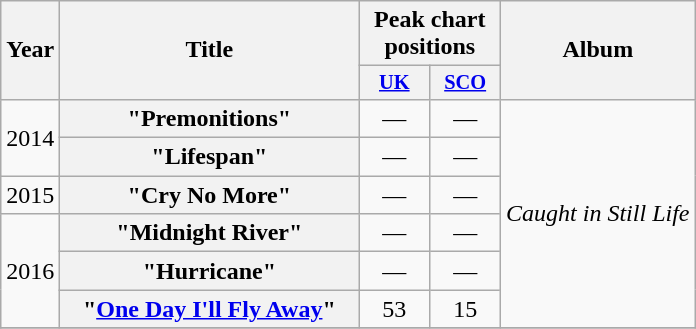<table class="wikitable plainrowheaders" style="text-align:center;">
<tr>
<th scope="col" rowspan="2" style="width:1em;">Year</th>
<th scope="col" rowspan="2" style="width:12em;">Title</th>
<th scope="col" colspan="2">Peak chart positions</th>
<th scope="col" rowspan="2">Album</th>
</tr>
<tr>
<th scope="col" style="width:3em;font-size:85%;"><a href='#'>UK</a><br></th>
<th scope="col" style="width:3em;font-size:85%;"><a href='#'>SCO</a><br></th>
</tr>
<tr>
<td rowspan="2">2014</td>
<th scope="row">"Premonitions"</th>
<td>—</td>
<td>—</td>
<td rowspan="6"><em>Caught in Still Life</em></td>
</tr>
<tr>
<th scope="row">"Lifespan"</th>
<td>—</td>
<td>—</td>
</tr>
<tr>
<td>2015</td>
<th scope="row">"Cry No More"</th>
<td>—</td>
<td>—</td>
</tr>
<tr>
<td rowspan="3">2016</td>
<th scope="row">"Midnight River"</th>
<td>—</td>
<td>—</td>
</tr>
<tr>
<th scope="row">"Hurricane"</th>
<td>—</td>
<td>—</td>
</tr>
<tr>
<th scope="row">"<a href='#'>One Day I'll Fly Away</a>"</th>
<td>53</td>
<td>15</td>
</tr>
<tr>
</tr>
</table>
